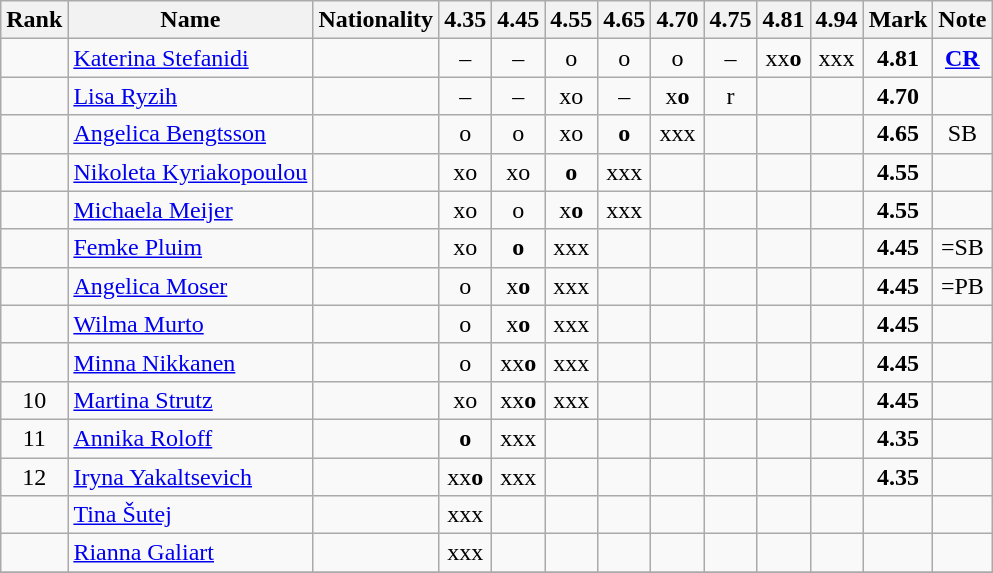<table class="wikitable sortable" style="text-align:center">
<tr>
<th>Rank</th>
<th>Name</th>
<th>Nationality</th>
<th>4.35</th>
<th>4.45</th>
<th>4.55</th>
<th>4.65</th>
<th>4.70</th>
<th>4.75</th>
<th>4.81</th>
<th>4.94</th>
<th>Mark</th>
<th>Note</th>
</tr>
<tr>
<td></td>
<td align=left><a href='#'>Katerina Stefanidi</a></td>
<td align=left></td>
<td>–</td>
<td>–</td>
<td>o</td>
<td>o</td>
<td>o</td>
<td>–</td>
<td>xx<strong>o</strong></td>
<td>xxx</td>
<td><strong>4.81</strong></td>
<td><strong><a href='#'>CR</a></strong></td>
</tr>
<tr>
<td></td>
<td align=left><a href='#'>Lisa Ryzih</a></td>
<td align=left></td>
<td>–</td>
<td>–</td>
<td>xo</td>
<td>–</td>
<td>x<strong>o</strong></td>
<td>r</td>
<td></td>
<td></td>
<td><strong>4.70</strong></td>
<td></td>
</tr>
<tr>
<td></td>
<td align=left><a href='#'>Angelica Bengtsson</a></td>
<td align=left></td>
<td>o</td>
<td>o</td>
<td>xo</td>
<td><strong>o</strong></td>
<td>xxx</td>
<td></td>
<td></td>
<td></td>
<td><strong>4.65</strong></td>
<td>SB</td>
</tr>
<tr>
<td></td>
<td align=left><a href='#'>Nikoleta Kyriakopoulou</a></td>
<td align=left></td>
<td>xo</td>
<td>xo</td>
<td><strong>o</strong></td>
<td>xxx</td>
<td></td>
<td></td>
<td></td>
<td></td>
<td><strong>4.55</strong></td>
<td></td>
</tr>
<tr>
<td></td>
<td align=left><a href='#'>Michaela Meijer</a></td>
<td align=left></td>
<td>xo</td>
<td>o</td>
<td>x<strong>o</strong></td>
<td>xxx</td>
<td></td>
<td></td>
<td></td>
<td></td>
<td><strong>4.55</strong></td>
<td></td>
</tr>
<tr>
<td></td>
<td align=left><a href='#'>Femke Pluim</a></td>
<td align=left></td>
<td>xo</td>
<td><strong>o</strong></td>
<td>xxx</td>
<td></td>
<td></td>
<td></td>
<td></td>
<td></td>
<td><strong>4.45</strong></td>
<td>=SB</td>
</tr>
<tr>
<td></td>
<td align=left><a href='#'>Angelica Moser</a></td>
<td align=left></td>
<td>o</td>
<td>x<strong>o</strong></td>
<td>xxx</td>
<td></td>
<td></td>
<td></td>
<td></td>
<td></td>
<td><strong>4.45</strong></td>
<td>=PB</td>
</tr>
<tr>
<td></td>
<td align=left><a href='#'>Wilma Murto</a></td>
<td align=left></td>
<td>o</td>
<td>x<strong>o</strong></td>
<td>xxx</td>
<td></td>
<td></td>
<td></td>
<td></td>
<td></td>
<td><strong>4.45</strong></td>
<td></td>
</tr>
<tr>
<td></td>
<td align=left><a href='#'>Minna Nikkanen</a></td>
<td align=left></td>
<td>o</td>
<td>xx<strong>o</strong></td>
<td>xxx</td>
<td></td>
<td></td>
<td></td>
<td></td>
<td></td>
<td><strong>4.45</strong></td>
<td></td>
</tr>
<tr>
<td>10</td>
<td align=left><a href='#'>Martina Strutz</a></td>
<td align=left></td>
<td>xo</td>
<td>xx<strong>o</strong></td>
<td>xxx</td>
<td></td>
<td></td>
<td></td>
<td></td>
<td></td>
<td><strong>4.45</strong></td>
<td></td>
</tr>
<tr>
<td>11</td>
<td align=left><a href='#'>Annika Roloff</a></td>
<td align=left></td>
<td><strong>o</strong></td>
<td>xxx</td>
<td></td>
<td></td>
<td></td>
<td></td>
<td></td>
<td></td>
<td><strong>4.35</strong></td>
<td></td>
</tr>
<tr>
<td>12</td>
<td align=left><a href='#'>Iryna Yakaltsevich</a></td>
<td align=left></td>
<td>xx<strong>o</strong></td>
<td>xxx</td>
<td></td>
<td></td>
<td></td>
<td></td>
<td></td>
<td></td>
<td><strong>4.35</strong></td>
<td></td>
</tr>
<tr>
<td></td>
<td align=left><a href='#'>Tina Šutej</a></td>
<td align=left></td>
<td>xxx</td>
<td></td>
<td></td>
<td></td>
<td></td>
<td></td>
<td></td>
<td></td>
<td><strong></strong></td>
<td></td>
</tr>
<tr>
<td></td>
<td align=left><a href='#'>Rianna Galiart</a></td>
<td align=left></td>
<td>xxx</td>
<td></td>
<td></td>
<td></td>
<td></td>
<td></td>
<td></td>
<td></td>
<td><strong></strong></td>
<td></td>
</tr>
<tr>
</tr>
</table>
